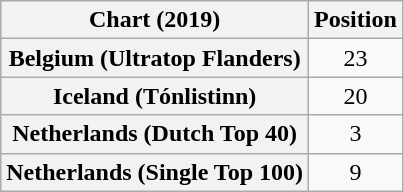<table class="wikitable sortable plainrowheaders" style="text-align:center">
<tr>
<th scope="col">Chart (2019)</th>
<th scope="col">Position</th>
</tr>
<tr>
<th scope="row">Belgium (Ultratop Flanders)</th>
<td>23</td>
</tr>
<tr>
<th scope="row">Iceland (Tónlistinn)</th>
<td>20</td>
</tr>
<tr>
<th scope="row">Netherlands (Dutch Top 40)</th>
<td>3</td>
</tr>
<tr>
<th scope="row">Netherlands (Single Top 100)</th>
<td>9</td>
</tr>
</table>
